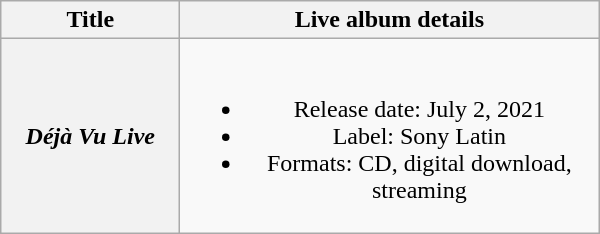<table class="wikitable plainrowheaders" style="text-align:center;">
<tr>
<th scope="col" style="width:7em;">Title</th>
<th scope="col" style="width:17em;">Live album details</th>
</tr>
<tr>
<th scope="row"><em>Déjà Vu Live</em></th>
<td><br><ul><li>Release date: July 2, 2021</li><li>Label: Sony Latin</li><li>Formats: CD, digital download, streaming</li></ul></td>
</tr>
</table>
